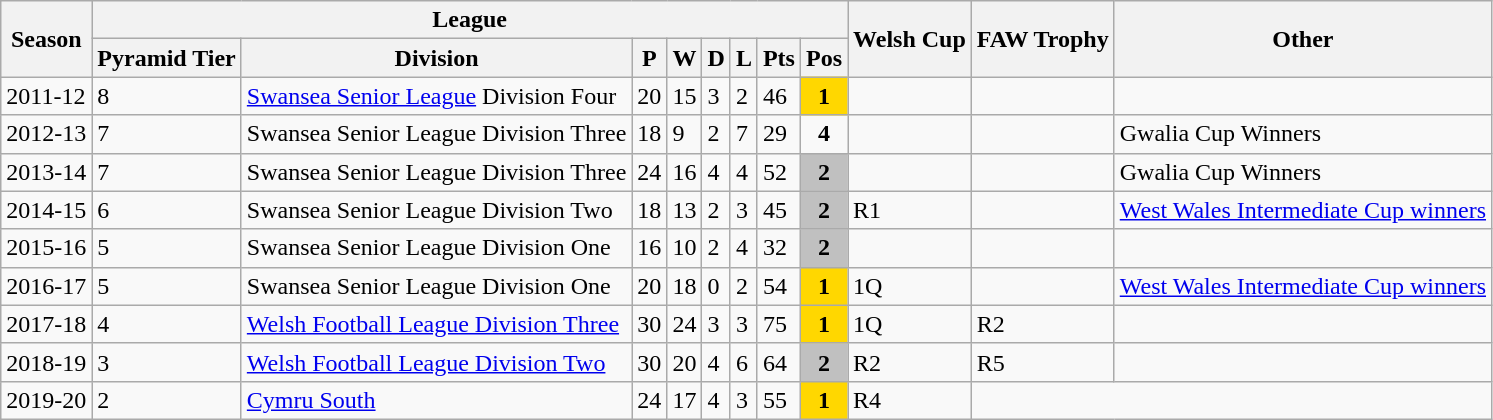<table class="wikitable">
<tr>
<th rowspan="2">Season</th>
<th colspan="8">League</th>
<th rowspan="2">Welsh Cup</th>
<th rowspan="2">FAW Trophy</th>
<th rowspan="2">Other</th>
</tr>
<tr>
<th>Pyramid Tier</th>
<th>Division</th>
<th>P</th>
<th>W</th>
<th>D</th>
<th>L</th>
<th>Pts</th>
<th>Pos</th>
</tr>
<tr>
<td>2011-12</td>
<td>8</td>
<td><a href='#'>Swansea Senior League</a> Division Four</td>
<td>20</td>
<td>15</td>
<td>3</td>
<td>2</td>
<td>46</td>
<td align=center bgcolor="Gold"><strong>1</strong></td>
<td></td>
<td></td>
<td></td>
</tr>
<tr>
<td>2012-13</td>
<td>7</td>
<td>Swansea Senior League Division Three</td>
<td>18</td>
<td>9</td>
<td>2</td>
<td>7</td>
<td>29</td>
<td align=center bgcolor=""><strong>4</strong></td>
<td></td>
<td></td>
<td>Gwalia Cup Winners</td>
</tr>
<tr>
<td>2013-14</td>
<td>7</td>
<td>Swansea Senior League Division Three</td>
<td>24</td>
<td>16</td>
<td>4</td>
<td>4</td>
<td>52</td>
<td align=center bgcolor="Silver"><strong>2</strong></td>
<td></td>
<td></td>
<td>Gwalia Cup Winners</td>
</tr>
<tr>
<td>2014-15</td>
<td>6</td>
<td>Swansea Senior League Division Two</td>
<td>18</td>
<td>13</td>
<td>2</td>
<td>3</td>
<td>45</td>
<td align=center bgcolor="Silver"><strong>2</strong></td>
<td>R1</td>
<td></td>
<td><a href='#'>West Wales Intermediate Cup winners</a></td>
</tr>
<tr>
<td>2015-16</td>
<td>5</td>
<td>Swansea Senior League Division One</td>
<td>16</td>
<td>10</td>
<td>2</td>
<td>4</td>
<td>32</td>
<td align=center bgcolor="Silver"><strong>2</strong></td>
<td></td>
<td></td>
<td></td>
</tr>
<tr>
<td>2016-17</td>
<td>5</td>
<td>Swansea Senior League Division One</td>
<td>20</td>
<td>18</td>
<td>0</td>
<td>2</td>
<td>54</td>
<td align=center bgcolor="Gold"><strong>1</strong></td>
<td>1Q</td>
<td></td>
<td><a href='#'>West Wales Intermediate Cup winners</a></td>
</tr>
<tr>
<td>2017-18</td>
<td>4</td>
<td><a href='#'>Welsh Football League Division Three</a></td>
<td>30</td>
<td>24</td>
<td>3</td>
<td>3</td>
<td>75</td>
<td align=center bgcolor="Gold"><strong>1</strong></td>
<td>1Q</td>
<td>R2</td>
<td></td>
</tr>
<tr>
<td>2018-19</td>
<td>3</td>
<td><a href='#'>Welsh Football League Division Two</a></td>
<td>30</td>
<td>20</td>
<td>4</td>
<td>6</td>
<td>64</td>
<td align=center bgcolor="Silver"><strong>2</strong></td>
<td>R2</td>
<td>R5</td>
<td></td>
</tr>
<tr>
<td>2019-20</td>
<td>2</td>
<td><a href='#'>Cymru South</a></td>
<td>24</td>
<td>17</td>
<td>4</td>
<td>3</td>
<td>55</td>
<td align=center bgcolor="Gold"><strong>1</strong></td>
<td>R4</td>
</tr>
</table>
